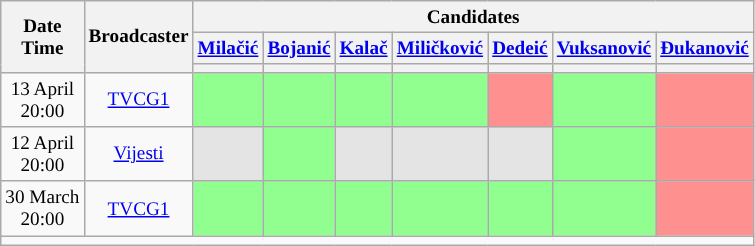<table class="wikitable" style="text-align: center;font-size:80%;">
<tr>
<th rowspan="3">Date<br>Time</th>
<th rowspan="3">Broadcaster</th>
<th colspan="19">Candidates</th>
</tr>
<tr>
<th style="width:2em;"><a href='#'>Milačić</a></th>
<th style="width:2em;"><a href='#'>Bojanić</a></th>
<th style="width:2em;"><a href='#'>Kalač</a></th>
<th style="width:2em;"><a href='#'>Miličković</a></th>
<th style="width:2em;"><a href='#'>Dedeić</a></th>
<th style="width:2em;"><a href='#'>Vuksanović</a></th>
<th style="width:2em;"><a href='#'>Đukanović</a></th>
</tr>
<tr>
<th style="color:inherit;background:"></th>
<th style="color:inherit;background:"></th>
<th style="color:inherit;background:"></th>
<th style="color:inherit;background:"></th>
<th style="color:inherit;background:"></th>
<th style="color:inherit;background:"></th>
<th style="color:inherit;background:"></th>
</tr>
<tr>
<td>13 April<br>20:00</td>
<td><a href='#'>TVCG1</a></td>
<td style="background:#90FF90;"></td>
<td style="background:#90FF90;"></td>
<td style="background:#90FF90;"></td>
<td style="background:#90FF90;"></td>
<td style="background:#FF9090;"></td>
<td style="background:#90FF90;"></td>
<td style="background:#FF9090;"></td>
</tr>
<tr>
<td>12 April<br>20:00</td>
<td><a href='#'>Vijesti</a></td>
<td style="background:#E4E4E4;"></td>
<td style="background:#90FF90;"></td>
<td style="background:#E4E4E4;"></td>
<td style="background:#E4E4E4;"></td>
<td style="background:#E4E4E4;"></td>
<td style="background:#90FF90;"></td>
<td style="background:#FF9090;"></td>
</tr>
<tr>
<td>30 March<br>20:00</td>
<td><a href='#'>TVCG1</a></td>
<td style="background:#90FF90;"></td>
<td style="background:#90FF90;"></td>
<td style="background:#90FF90;"></td>
<td style="background:#90FF90;"></td>
<td style="background:#90FF90;"></td>
<td style="background:#90FF90;"></td>
<td style="background:#FF9090;"></td>
</tr>
<tr>
<td colspan="22">      </td>
</tr>
</table>
